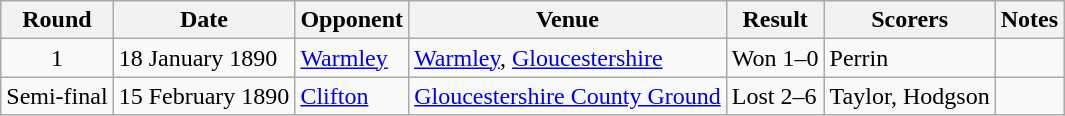<table class="wikitable">
<tr>
<th>Round</th>
<th>Date</th>
<th>Opponent</th>
<th>Venue</th>
<th>Result</th>
<th>Scorers</th>
<th>Notes</th>
</tr>
<tr>
<td style="text-align:center;">1</td>
<td>18 January 1890</td>
<td><a href='#'>Warmley</a></td>
<td><a href='#'>Warmley</a>, <a href='#'>Gloucestershire</a></td>
<td>Won 1–0</td>
<td>Perrin</td>
<td></td>
</tr>
<tr>
<td style="text-align:center;">Semi-final</td>
<td>15 February 1890</td>
<td><a href='#'>Clifton</a></td>
<td><a href='#'>Gloucestershire County Ground</a></td>
<td>Lost 2–6</td>
<td>Taylor, Hodgson</td>
<td></td>
</tr>
</table>
